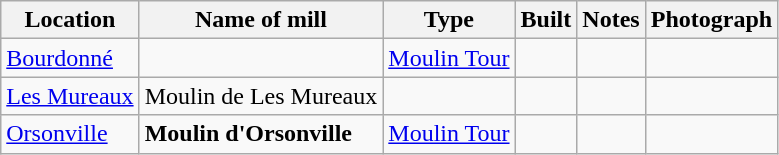<table class="wikitable">
<tr>
<th>Location</th>
<th>Name of mill</th>
<th>Type</th>
<th>Built</th>
<th>Notes</th>
<th>Photograph</th>
</tr>
<tr>
<td><a href='#'>Bourdonné</a></td>
<td></td>
<td><a href='#'>Moulin Tour</a></td>
<td></td>
<td></td>
<td></td>
</tr>
<tr>
<td><a href='#'>Les Mureaux</a></td>
<td>Moulin de Les Mureaux</td>
<td></td>
<td></td>
<td></td>
<td></td>
</tr>
<tr>
<td><a href='#'>Orsonville</a></td>
<td><strong>Moulin d'Orsonville</strong></td>
<td><a href='#'>Moulin Tour</a></td>
<td></td>
<td> </td>
<td></td>
</tr>
</table>
